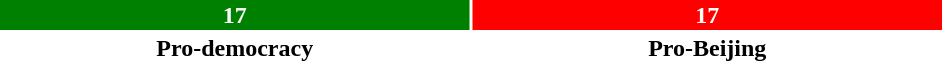<table style="width:50%; text-align:center;">
<tr style="color:white;">
<td style="background:green; width:50%;"><strong>17</strong></td>
<td style="background:red; width:50%;"><strong>17</strong></td>
</tr>
<tr>
<td><span><strong>Pro-democracy</strong></span></td>
<td><span><strong>Pro-Beijing</strong></span></td>
</tr>
</table>
